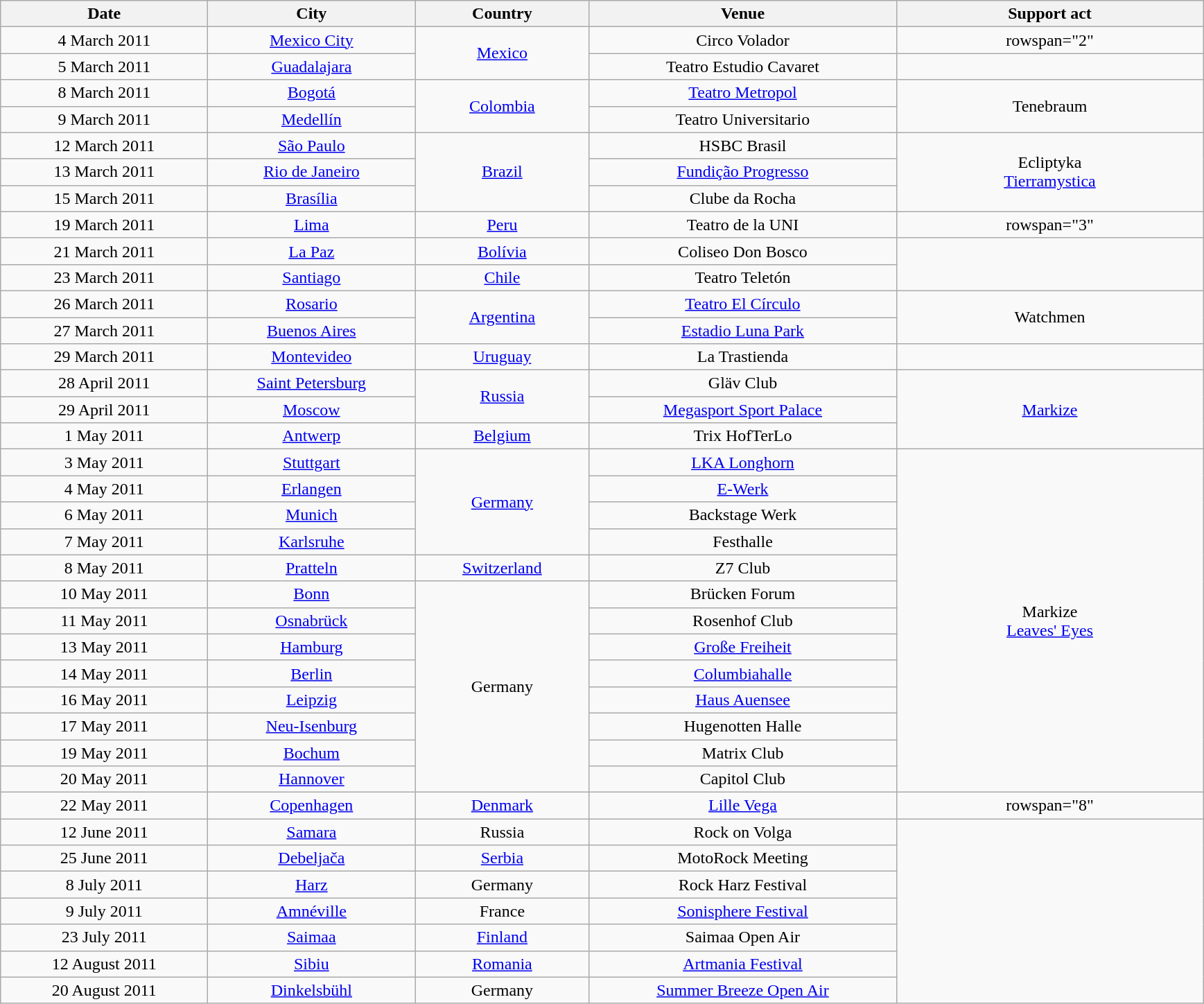<table class="wikitable plainrowheaders" style="text-align:center;">
<tr>
<th scope="col" style="width:12em;">Date</th>
<th scope="col" style="width:12em;">City</th>
<th scope="col" style="width:10em;">Country</th>
<th scope="col" style="width:18em;">Venue</th>
<th scope="col" style="width:18em;">Support act</th>
</tr>
<tr>
<td style="text-align:center">4 March 2011</td>
<td style="text-align:center"><a href='#'>Mexico City</a></td>
<td style="text-align:center" rowspan="2"><a href='#'>Mexico</a></td>
<td style="text-align:center">Circo Volador</td>
<td>rowspan="2" </td>
</tr>
<tr>
<td style="text-align:center">5 March 2011</td>
<td style="text-align:center"><a href='#'>Guadalajara</a></td>
<td style="text-align:center">Teatro Estudio Cavaret</td>
</tr>
<tr>
<td style="text-align:center">8 March 2011</td>
<td style="text-align:center"><a href='#'>Bogotá</a></td>
<td style="text-align:center" rowspan="2"><a href='#'>Colombia</a></td>
<td style="text-align:center"><a href='#'>Teatro Metropol</a></td>
<td style="text-align:center" rowspan="2">Tenebraum</td>
</tr>
<tr>
<td style="text-align:center">9 March 2011</td>
<td style="text-align:center"><a href='#'>Medellín</a></td>
<td style="text-align:center">Teatro Universitario</td>
</tr>
<tr>
<td style="text-align:center">12 March 2011</td>
<td style="text-align:center"><a href='#'>São Paulo</a></td>
<td style="text-align:center" rowspan="3"><a href='#'>Brazil</a></td>
<td style="text-align:center">HSBC Brasil</td>
<td style="text-align:center" rowspan="3">Ecliptyka<br> <a href='#'>Tierramystica</a><br></td>
</tr>
<tr>
<td style="text-align:center">13 March 2011</td>
<td style="text-align:center"><a href='#'>Rio de Janeiro</a></td>
<td style="text-align:center"><a href='#'>Fundição Progresso</a></td>
</tr>
<tr>
<td style="text-align:center">15 March 2011</td>
<td style="text-align:center"><a href='#'>Brasília</a></td>
<td style="text-align:center">Clube da Rocha</td>
</tr>
<tr>
<td style="text-align:center">19 March 2011</td>
<td style="text-align:center"><a href='#'>Lima</a></td>
<td style="text-align:center"><a href='#'>Peru</a></td>
<td style="text-align:center">Teatro de la UNI</td>
<td>rowspan="3" </td>
</tr>
<tr>
<td style="text-align:center">21 March 2011</td>
<td style="text-align:center"><a href='#'>La Paz</a></td>
<td style="text-align:center"><a href='#'>Bolívia</a></td>
<td style="text-align:center">Coliseo Don Bosco</td>
</tr>
<tr>
<td style="text-align:center">23 March 2011</td>
<td style="text-align:center"><a href='#'>Santiago</a></td>
<td style="text-align:center"><a href='#'>Chile</a></td>
<td style="text-align:center">Teatro Teletón</td>
</tr>
<tr>
<td style="text-align:center">26 March 2011</td>
<td style="text-align:center"><a href='#'>Rosario</a></td>
<td style="text-align:center" rowspan="2"><a href='#'>Argentina</a></td>
<td style="text-align:center"><a href='#'>Teatro El Círculo</a></td>
<td style="text-align:center" rowspan="2">Watchmen</td>
</tr>
<tr>
<td style="text-align:center">27 March 2011</td>
<td style="text-align:center"><a href='#'>Buenos Aires</a></td>
<td style="text-align:center"><a href='#'>Estadio Luna Park</a></td>
</tr>
<tr>
<td style="text-align:center">29 March 2011</td>
<td style="text-align:center"><a href='#'>Montevideo</a></td>
<td style="text-align:center"><a href='#'>Uruguay</a></td>
<td style="text-align:center">La Trastienda</td>
<td></td>
</tr>
<tr>
<td style="text-align:center">28 April 2011</td>
<td style="text-align:center"><a href='#'>Saint Petersburg</a></td>
<td style="text-align:center" rowspan="2"><a href='#'>Russia</a></td>
<td style="text-align:center">Gläv Club</td>
<td style="text-align:center" rowspan="3"><a href='#'>Markize</a></td>
</tr>
<tr>
<td style="text-align:center">29 April 2011</td>
<td style="text-align:center"><a href='#'>Moscow</a></td>
<td style="text-align:center"><a href='#'>Megasport Sport Palace</a></td>
</tr>
<tr>
<td style="text-align:center">1 May 2011</td>
<td style="text-align:center"><a href='#'>Antwerp</a></td>
<td style="text-align:center"><a href='#'>Belgium</a></td>
<td style="text-align:center">Trix HofTerLo</td>
</tr>
<tr>
<td style="text-align:center">3 May 2011</td>
<td style="text-align:center"><a href='#'>Stuttgart</a></td>
<td style="text-align:center" rowspan="4"><a href='#'>Germany</a></td>
<td style="text-align:center"><a href='#'>LKA Longhorn</a></td>
<td style="text-align:center" rowspan="13">Markize<br><a href='#'>Leaves' Eyes</a><br></td>
</tr>
<tr>
<td style="text-align:center">4 May 2011</td>
<td style="text-align:center"><a href='#'>Erlangen</a></td>
<td style="text-align:center"><a href='#'>E-Werk</a></td>
</tr>
<tr>
<td style="text-align:center">6 May 2011</td>
<td style="text-align:center"><a href='#'>Munich</a></td>
<td style="text-align:center">Backstage Werk</td>
</tr>
<tr>
<td style="text-align:center">7 May 2011</td>
<td style="text-align:center"><a href='#'>Karlsruhe</a></td>
<td style="text-align:center">Festhalle</td>
</tr>
<tr>
<td style="text-align:center">8 May 2011</td>
<td style="text-align:center"><a href='#'>Pratteln</a></td>
<td style="text-align:center"><a href='#'>Switzerland</a></td>
<td style="text-align:center">Z7 Club</td>
</tr>
<tr>
<td style="text-align:center">10 May 2011</td>
<td style="text-align:center"><a href='#'>Bonn</a></td>
<td style="text-align:center" rowspan="8">Germany</td>
<td style="text-align:center">Brücken Forum</td>
</tr>
<tr>
<td style="text-align:center">11 May 2011</td>
<td style="text-align:center"><a href='#'>Osnabrück</a></td>
<td style="text-align:center">Rosenhof Club</td>
</tr>
<tr>
<td style="text-align:center">13 May 2011</td>
<td style="text-align:center"><a href='#'>Hamburg</a></td>
<td style="text-align:center"><a href='#'>Große Freiheit</a></td>
</tr>
<tr>
<td style="text-align:center">14 May 2011</td>
<td style="text-align:center"><a href='#'>Berlin</a></td>
<td style="text-align:center"><a href='#'>Columbiahalle</a></td>
</tr>
<tr>
<td style="text-align:center">16 May 2011</td>
<td style="text-align:center"><a href='#'>Leipzig</a></td>
<td style="text-align:center"><a href='#'>Haus Auensee</a></td>
</tr>
<tr>
<td style="text-align:center">17 May 2011</td>
<td style="text-align:center"><a href='#'>Neu-Isenburg</a></td>
<td style="text-align:center">Hugenotten Halle</td>
</tr>
<tr>
<td style="text-align:center">19 May 2011</td>
<td style="text-align:center"><a href='#'>Bochum</a></td>
<td style="text-align:center">Matrix Club</td>
</tr>
<tr>
<td style="text-align:center">20 May 2011</td>
<td style="text-align:center"><a href='#'>Hannover</a></td>
<td style="text-align:center">Capitol Club</td>
</tr>
<tr>
<td style="text-align:center">22 May 2011</td>
<td style="text-align:center"><a href='#'>Copenhagen</a></td>
<td style="text-align:center"><a href='#'>Denmark</a></td>
<td style="text-align:center"><a href='#'>Lille Vega</a></td>
<td>rowspan="8" </td>
</tr>
<tr>
<td style="text-align:center">12 June 2011</td>
<td style="text-align:center"><a href='#'>Samara</a></td>
<td style="text-align:center">Russia</td>
<td style="text-align:center">Rock on Volga</td>
</tr>
<tr>
<td style="text-align:center">25 June 2011</td>
<td style="text-align:center"><a href='#'>Debeljača</a></td>
<td style="text-align:center"><a href='#'>Serbia</a></td>
<td style="text-align:center">MotoRock Meeting</td>
</tr>
<tr>
<td style="text-align:center">8 July 2011</td>
<td style="text-align:center"><a href='#'>Harz</a></td>
<td style="text-align:center">Germany</td>
<td style="text-align:center">Rock Harz Festival</td>
</tr>
<tr>
<td style="text-align:center">9 July 2011</td>
<td style="text-align:center"><a href='#'>Amnéville</a></td>
<td style="text-align:center">France</td>
<td style="text-align:center"><a href='#'>Sonisphere Festival</a></td>
</tr>
<tr>
<td style="text-align:center">23 July 2011</td>
<td style="text-align:center"><a href='#'>Saimaa</a></td>
<td style="text-align:center"><a href='#'>Finland</a></td>
<td style="text-align:center">Saimaa Open Air</td>
</tr>
<tr>
<td style="text-align:center">12 August 2011</td>
<td style="text-align:center"><a href='#'>Sibiu</a></td>
<td style="text-align:center"><a href='#'>Romania</a></td>
<td style="text-align:center"><a href='#'>Artmania Festival</a></td>
</tr>
<tr>
<td style="text-align:center">20 August 2011</td>
<td style="text-align:center"><a href='#'>Dinkelsbühl</a></td>
<td style="text-align:center">Germany</td>
<td style="text-align:center"><a href='#'>Summer Breeze Open Air</a></td>
</tr>
</table>
